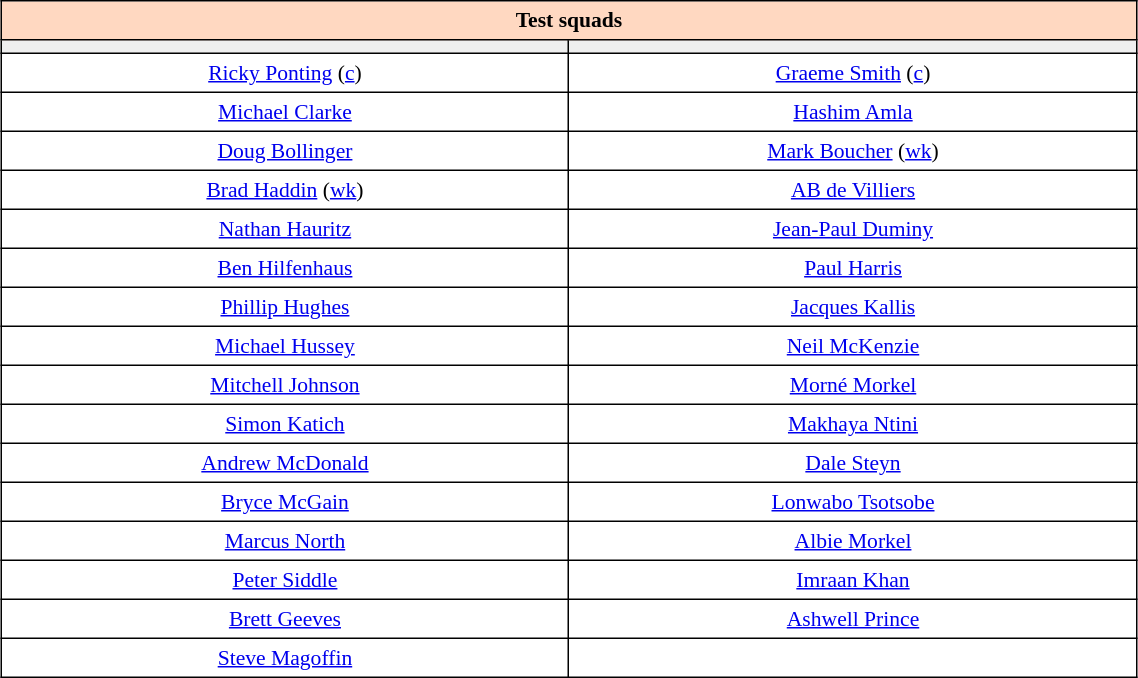<table name="squads" border="0" cellpadding="4" cellspacing="0" style="text-align:center; font-size:90%; border-collapse:collapse;width:60%;margin:auto;">
<tr>
<th style="background:#ffd8c1; border:1px solid #000;" colspan="2">Test squads</th>
</tr>
<tr style="background:#efefef;">
<th style="border:1px solid #000; width:23%;"></th>
<th style="border:1px solid #000; width:23%;"></th>
</tr>
<tr>
<td style="border:1px solid #000;"><a href='#'>Ricky Ponting</a> (<a href='#'>c</a>)</td>
<td style="border:1px solid #000;"><a href='#'>Graeme Smith</a> (<a href='#'>c</a>)</td>
</tr>
<tr>
<td style="border:1px solid #000;"><a href='#'>Michael Clarke</a></td>
<td style="border:1px solid #000;"><a href='#'>Hashim Amla</a></td>
</tr>
<tr>
<td style="border:1px solid #000;"><a href='#'>Doug Bollinger</a></td>
<td style="border:1px solid #000;"><a href='#'>Mark Boucher</a> (<a href='#'>wk</a>)</td>
</tr>
<tr>
<td style="border:1px solid #000;"><a href='#'>Brad Haddin</a> (<a href='#'>wk</a>)</td>
<td style="border:1px solid #000;"><a href='#'>AB de Villiers</a></td>
</tr>
<tr>
<td style="border:1px solid #000;"><a href='#'>Nathan Hauritz</a></td>
<td style="border:1px solid #000;"><a href='#'>Jean-Paul Duminy</a></td>
</tr>
<tr>
<td style="border:1px solid #000;"><a href='#'>Ben Hilfenhaus</a></td>
<td style="border:1px solid #000;"><a href='#'>Paul Harris</a></td>
</tr>
<tr>
<td style="border:1px solid #000;"><a href='#'>Phillip Hughes</a></td>
<td style="border:1px solid #000;"><a href='#'>Jacques Kallis</a></td>
</tr>
<tr>
<td style="border:1px solid #000;"><a href='#'>Michael Hussey</a></td>
<td style="border:1px solid #000;"><a href='#'>Neil McKenzie</a></td>
</tr>
<tr>
<td style="border:1px solid #000;"><a href='#'>Mitchell Johnson</a></td>
<td style="border:1px solid #000;"><a href='#'>Morné Morkel</a></td>
</tr>
<tr>
<td style="border:1px solid #000;"><a href='#'>Simon Katich</a></td>
<td style="border:1px solid #000;"><a href='#'>Makhaya Ntini</a></td>
</tr>
<tr>
<td style="border:1px solid #000;"><a href='#'>Andrew McDonald</a></td>
<td style="border:1px solid #000;"><a href='#'>Dale Steyn</a></td>
</tr>
<tr>
<td style="border:1px solid #000;"><a href='#'>Bryce McGain</a></td>
<td style="border:1px solid #000;"><a href='#'>Lonwabo Tsotsobe</a></td>
</tr>
<tr>
<td style="border:1px solid #000;"><a href='#'>Marcus North</a></td>
<td style="border:1px solid #000;"><a href='#'>Albie Morkel</a></td>
</tr>
<tr>
<td style="border:1px solid #000;"><a href='#'>Peter Siddle</a></td>
<td style="border:1px solid #000;"><a href='#'>Imraan Khan</a></td>
</tr>
<tr>
<td style="border:1px solid #000;"><a href='#'>Brett Geeves</a></td>
<td style="border:1px solid #000;"><a href='#'>Ashwell Prince</a></td>
</tr>
<tr>
<td style="border:1px solid #000;"><a href='#'>Steve Magoffin</a></td>
<td style="border:1px solid #000;"></td>
</tr>
</table>
